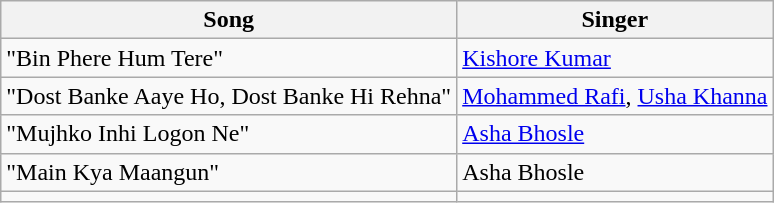<table class="wikitable">
<tr>
<th>Song</th>
<th>Singer</th>
</tr>
<tr>
<td>"Bin Phere Hum Tere"</td>
<td><a href='#'>Kishore Kumar</a></td>
</tr>
<tr>
<td>"Dost Banke Aaye Ho, Dost Banke Hi Rehna"</td>
<td><a href='#'>Mohammed Rafi</a>, <a href='#'>Usha Khanna</a></td>
</tr>
<tr>
<td>"Mujhko Inhi Logon Ne"</td>
<td><a href='#'>Asha Bhosle</a></td>
</tr>
<tr>
<td>"Main Kya Maangun"</td>
<td>Asha Bhosle</td>
</tr>
<tr>
<td></td>
</tr>
</table>
